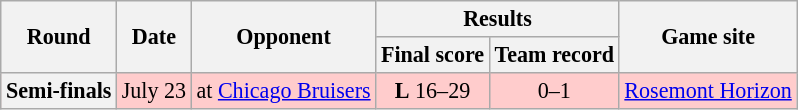<table class="wikitable" align="center" style="font-size: 92%">
<tr>
<th rowspan="2">Round</th>
<th rowspan="2">Date</th>
<th rowspan="2">Opponent</th>
<th colspan="2">Results</th>
<th rowspan="2">Game site</th>
</tr>
<tr>
<th>Final score</th>
<th>Team record</th>
</tr>
<tr style="background:#fcc">
<th>Semi-finals</th>
<td style="text-align:center;">July 23</td>
<td style="text-align:center;">at <a href='#'>Chicago Bruisers</a></td>
<td style="text-align:center;"><strong>L</strong> 16–29</td>
<td style="text-align:center;">0–1</td>
<td style="text-align:center;"><a href='#'>Rosemont Horizon</a></td>
</tr>
</table>
